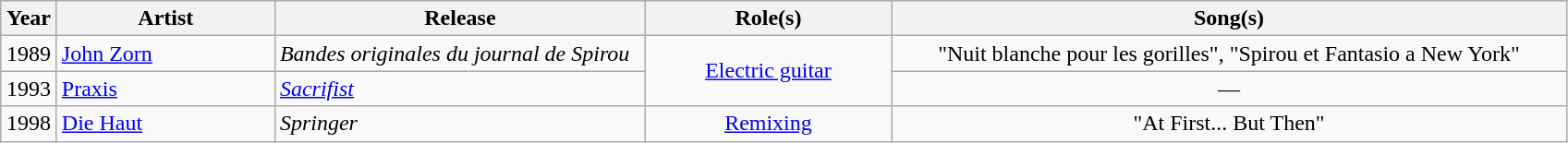<table class="wikitable sortable">
<tr>
<th width="33">Year</th>
<th width="150">Artist</th>
<th width="260">Release</th>
<th width="170">Role(s)</th>
<th width="480">Song(s)</th>
</tr>
<tr>
<td align="center">1989</td>
<td><a href='#'>John Zorn</a></td>
<td><em>Bandes originales du journal de Spirou</em></td>
<td align="center" rowspan="2"><a href='#'>Electric guitar</a></td>
<td align="center">"Nuit blanche pour les gorilles", "Spirou et Fantasio a New York"</td>
</tr>
<tr>
<td align="center">1993</td>
<td><a href='#'>Praxis</a></td>
<td><em><a href='#'>Sacrifist</a></em></td>
<td align="center">—</td>
</tr>
<tr>
<td align="center">1998</td>
<td><a href='#'>Die Haut</a></td>
<td><em>Springer</em></td>
<td align="center"><a href='#'>Remixing</a></td>
<td align="center">"At First... But Then"</td>
</tr>
</table>
